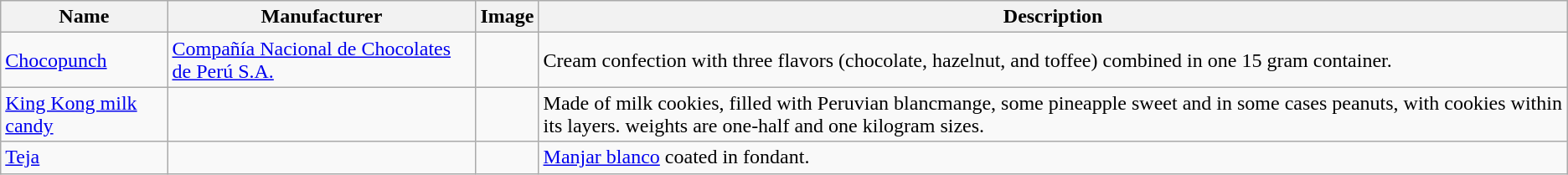<table class="wikitable sortable">
<tr>
<th>Name</th>
<th>Manufacturer</th>
<th class="unsortable">Image</th>
<th>Description</th>
</tr>
<tr>
<td><a href='#'>Chocopunch</a></td>
<td><a href='#'>Compañía Nacional de Chocolates de Perú S.A.</a></td>
<td></td>
<td>Cream confection with three flavors (chocolate, hazelnut, and toffee) combined in one 15 gram container.</td>
</tr>
<tr>
<td><a href='#'>King Kong milk candy</a></td>
<td></td>
<td></td>
<td>Made of milk cookies, filled with Peruvian blancmange, some pineapple sweet and in some cases peanuts, with cookies within its layers. weights are one-half and one kilogram sizes.</td>
</tr>
<tr>
<td><a href='#'>Teja</a></td>
<td></td>
<td></td>
<td><a href='#'>Manjar blanco</a> coated in fondant.</td>
</tr>
</table>
